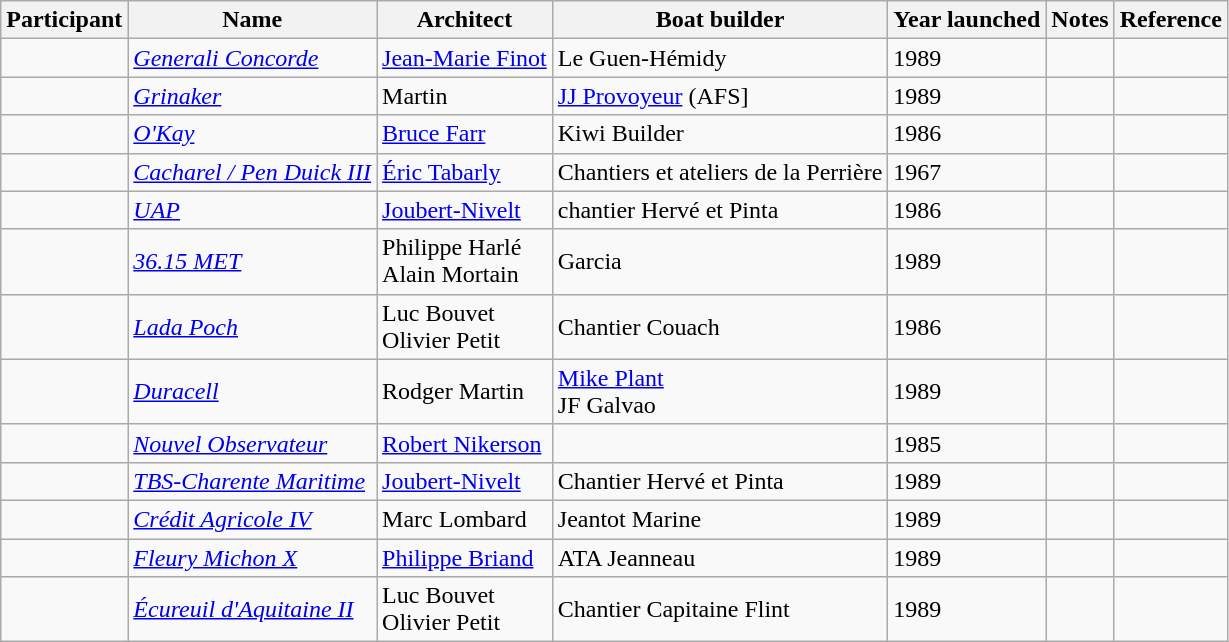<table class="wikitable">
<tr>
<th>Participant</th>
<th>Name</th>
<th>Architect</th>
<th>Boat builder</th>
<th>Year launched</th>
<th>Notes</th>
<th>Reference</th>
</tr>
<tr>
<td></td>
<td><em><a href='#'>Generali Concorde</a></em></td>
<td><a href='#'>Jean-Marie Finot</a></td>
<td>Le Guen-Hémidy</td>
<td>1989</td>
<td></td>
<td></td>
</tr>
<tr>
<td></td>
<td><em><a href='#'>Grinaker</a></em></td>
<td>Martin</td>
<td><a href='#'>JJ Provoyeur</a> (AFS]</td>
<td>1989</td>
<td></td>
<td></td>
</tr>
<tr>
<td></td>
<td><em><a href='#'>O'Kay</a></em></td>
<td><a href='#'>Bruce Farr</a></td>
<td>Kiwi Builder</td>
<td>1986</td>
<td></td>
<td></td>
</tr>
<tr>
<td></td>
<td><em><a href='#'>Cacharel / Pen Duick III</a></em></td>
<td><a href='#'>Éric Tabarly</a></td>
<td>Chantiers et ateliers de la Perrière</td>
<td>1967</td>
<td></td>
<td></td>
</tr>
<tr>
<td></td>
<td><em><a href='#'>UAP</a></em></td>
<td><a href='#'>Joubert-Nivelt</a></td>
<td>chantier Hervé et Pinta</td>
<td>1986</td>
<td></td>
<td></td>
</tr>
<tr>
<td></td>
<td><em><a href='#'>36.15 MET</a></em></td>
<td>Philippe Harlé <br> Alain Mortain</td>
<td>Garcia</td>
<td>1989</td>
<td></td>
<td></td>
</tr>
<tr>
<td></td>
<td><em><a href='#'>Lada Poch</a></em></td>
<td>Luc Bouvet <br> Olivier Petit</td>
<td>Chantier Couach</td>
<td>1986</td>
<td></td>
<td></td>
</tr>
<tr>
<td></td>
<td><em><a href='#'>Duracell</a></em></td>
<td>Rodger Martin</td>
<td><a href='#'>Mike Plant</a><br> JF Galvao</td>
<td>1989</td>
<td></td>
<td></td>
</tr>
<tr>
<td></td>
<td><em><a href='#'>Nouvel Observateur</a></em></td>
<td><a href='#'>Robert Nikerson</a></td>
<td></td>
<td>1985</td>
<td></td>
<td></td>
</tr>
<tr>
<td></td>
<td><em><a href='#'>TBS-Charente Maritime</a></em></td>
<td><a href='#'>Joubert-Nivelt</a></td>
<td>Chantier Hervé et Pinta</td>
<td>1989</td>
<td></td>
<td></td>
</tr>
<tr>
<td></td>
<td><em><a href='#'>Crédit Agricole IV</a></em></td>
<td>Marc Lombard</td>
<td>Jeantot Marine</td>
<td>1989</td>
<td></td>
<td></td>
</tr>
<tr>
<td></td>
<td><em><a href='#'>Fleury Michon X</a></em></td>
<td><a href='#'>Philippe Briand</a></td>
<td>ATA Jeanneau</td>
<td>1989</td>
<td></td>
<td></td>
</tr>
<tr>
<td></td>
<td><em><a href='#'>Écureuil d'Aquitaine II</a></em></td>
<td>Luc Bouvet <br> Olivier Petit</td>
<td>Chantier Capitaine Flint</td>
<td>1989</td>
<td></td>
<td></td>
</tr>
</table>
